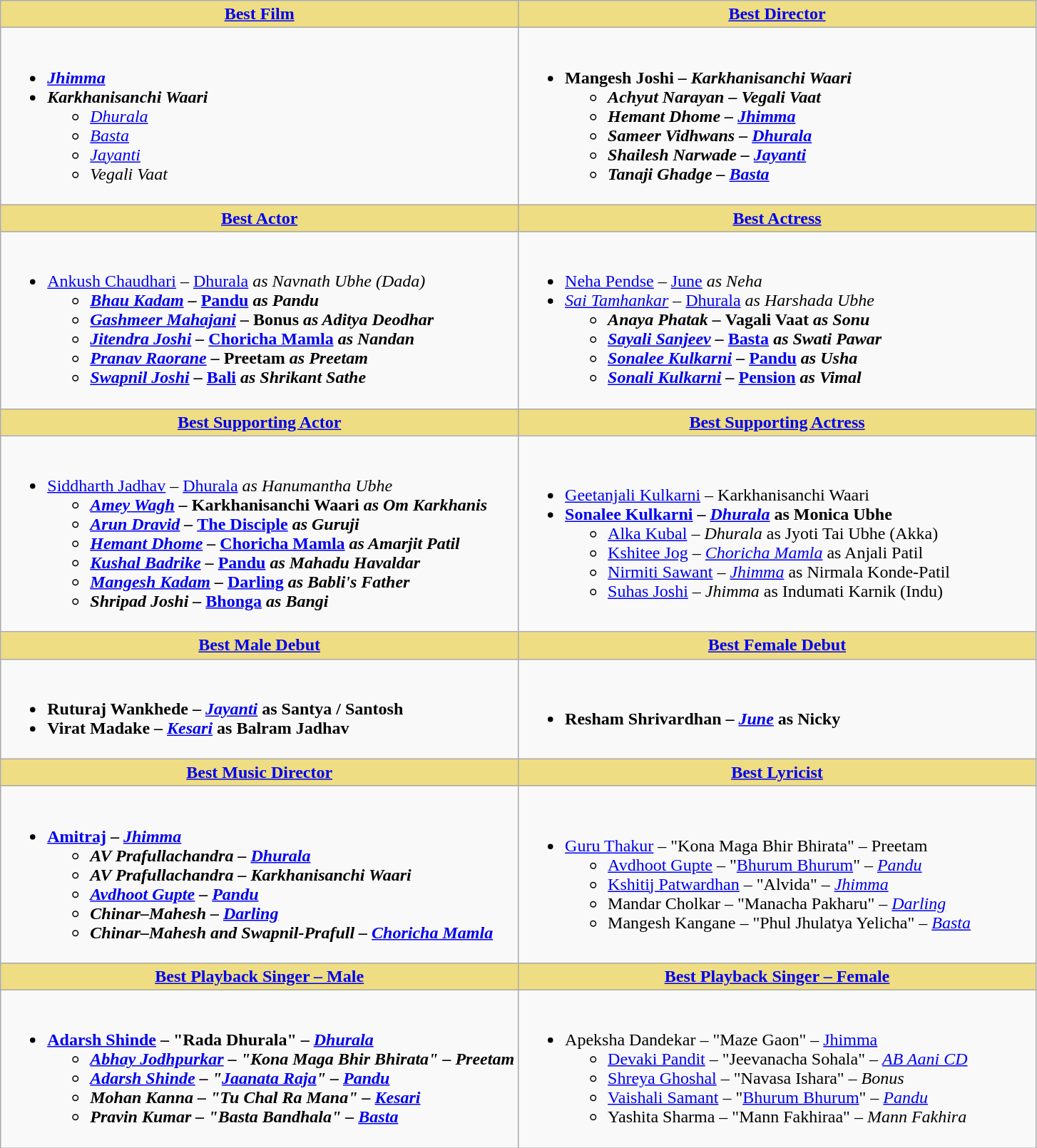<table class="wikitable">
<tr>
<th style="background:#EEDD82; width:50%;"><a href='#'>Best Film</a></th>
<th style="background:#EEDD82; width:50%;"><a href='#'>Best Director</a></th>
</tr>
<tr>
<td valign="top"><br><ul><li><strong><em><a href='#'>Jhimma</a></em></strong></li><li><strong><em>Karkhanisanchi Waari</em></strong><ul><li><em><a href='#'>Dhurala</a></em></li><li><em><a href='#'>Basta</a></em></li><li><em><a href='#'>Jayanti</a></em></li><li><em>Vegali Vaat</em></li></ul></li></ul></td>
<td valign="top"><br><ul><li><strong>Mangesh Joshi – <em>Karkhanisanchi Waari<strong><em><ul><li>Achyut Narayan – </em>Vegali Vaat<em></li><li>Hemant Dhome – </em><a href='#'>Jhimma</a><em></li><li>Sameer Vidhwans – </em><a href='#'>Dhurala</a><em></li><li>Shailesh Narwade – </em><a href='#'>Jayanti</a><em></li><li>Tanaji Ghadge – </em><a href='#'>Basta</a><em></li></ul></li></ul></td>
</tr>
<tr>
<th style="background:#EEDD82;"><a href='#'>Best Actor</a></th>
<th style="background:#EEDD82;"><a href='#'>Best Actress</a></th>
</tr>
<tr>
<td><br><ul><li></strong><a href='#'>Ankush Chaudhari</a> – </em><a href='#'>Dhurala</a><em> as Navnath Ubhe (Dada)<strong><ul><li><a href='#'>Bhau Kadam</a> – </em><a href='#'>Pandu</a><em> as Pandu</li><li><a href='#'>Gashmeer Mahajani</a> – </em>Bonus<em> as Aditya Deodhar</li><li><a href='#'>Jitendra Joshi</a> – </em><a href='#'>Choricha Mamla</a><em> as Nandan</li><li><a href='#'>Pranav Raorane</a> – </em>Preetam<em> as Preetam</li><li><a href='#'>Swapnil Joshi</a> – </em><a href='#'>Bali</a><em> as Shrikant Sathe</li></ul></li></ul></td>
<td><br><ul><li></strong><a href='#'>Neha Pendse</a> – </em><a href='#'>June</a><em> as Neha<strong></li><li></strong><a href='#'>Sai Tamhankar</a> – </em><a href='#'>Dhurala</a><em> as Harshada Ubhe<strong><ul><li>Anaya Phatak – </em>Vagali Vaat<em> as Sonu</li><li><a href='#'>Sayali Sanjeev</a> – </em><a href='#'>Basta</a><em> as Swati Pawar</li><li><a href='#'>Sonalee Kulkarni</a> – </em><a href='#'>Pandu</a><em> as Usha</li><li><a href='#'>Sonali Kulkarni</a> – </em><a href='#'>Pension</a><em> as Vimal</li></ul></li></ul></td>
</tr>
<tr>
<th style="background:#EEDD82;"><a href='#'>Best Supporting Actor</a></th>
<th style="background:#EEDD82;"><a href='#'>Best Supporting Actress</a></th>
</tr>
<tr>
<td><br><ul><li></strong><a href='#'>Siddharth Jadhav</a> – </em><a href='#'>Dhurala</a><em> as Hanumantha Ubhe<strong><ul><li><a href='#'>Amey Wagh</a> – </em>Karkhanisanchi Waari<em> as Om Karkhanis</li><li><a href='#'>Arun Dravid</a> – </em><a href='#'>The Disciple</a><em> as Guruji</li><li><a href='#'>Hemant Dhome</a> – </em><a href='#'>Choricha Mamla</a><em> as Amarjit Patil</li><li><a href='#'>Kushal Badrike</a> – </em><a href='#'>Pandu</a><em> as Mahadu Havaldar</li><li><a href='#'>Mangesh Kadam</a> – </em><a href='#'>Darling</a><em> as Babli's Father</li><li>Shripad Joshi – </em><a href='#'>Bhonga</a><em> as Bangi</li></ul></li></ul></td>
<td><br><ul><li></strong><a href='#'>Geetanjali Kulkarni</a> – </em>Karkhanisanchi Waari</em></strong></li><li><strong><a href='#'>Sonalee Kulkarni</a> –</strong> <strong><em><a href='#'>Dhurala</a></em></strong> <strong>as Monica Ubhe</strong><ul><li><a href='#'>Alka Kubal</a> – <em>Dhurala</em> as Jyoti Tai Ubhe (Akka)</li><li><a href='#'>Kshitee Jog</a> – <em><a href='#'>Choricha Mamla</a></em> as Anjali Patil</li><li><a href='#'>Nirmiti Sawant</a> – <em><a href='#'>Jhimma</a></em> as Nirmala Konde-Patil</li><li><a href='#'>Suhas Joshi</a> – <em>Jhimma</em> as Indumati Karnik (Indu)</li></ul></li></ul></td>
</tr>
<tr>
<th style="background:#EEDD82;"><a href='#'>Best Male Debut</a></th>
<th style="background:#EEDD82;"><a href='#'>Best Female Debut</a></th>
</tr>
<tr>
<td><br><ul><li><strong>Ruturaj Wankhede – <em><a href='#'>Jayanti</a></em> as Santya / Santosh</strong></li><li><strong>Virat Madake – <em><a href='#'>Kesari</a></em> as Balram Jadhav</strong></li></ul></td>
<td><br><ul><li><strong>Resham Shrivardhan – <em><a href='#'>June</a></em> as Nicky</strong></li></ul></td>
</tr>
<tr>
<th style="background:#EEDD82;"><a href='#'>Best Music Director</a></th>
<th style="background:#EEDD82;"><a href='#'>Best Lyricist</a></th>
</tr>
<tr>
<td><br><ul><li><strong><a href='#'>Amitraj</a> – <em><a href='#'>Jhimma</a><strong><em><ul><li>AV Prafullachandra – </em><a href='#'>Dhurala</a><em></li><li>AV Prafullachandra – </em>Karkhanisanchi Waari<em></li><li><a href='#'>Avdhoot Gupte</a> – </em><a href='#'>Pandu</a><em></li><li>Chinar–Mahesh – </em><a href='#'>Darling</a><em></li><li>Chinar–Mahesh and Swapnil-Prafull – </em><a href='#'>Choricha Mamla</a><em></li></ul></li></ul></td>
<td><br><ul><li></strong><a href='#'>Guru Thakur</a> – "Kona Maga Bhir Bhirata" – </em>Preetam</em></strong><ul><li><a href='#'>Avdhoot Gupte</a> – "<a href='#'>Bhurum Bhurum</a>" – <em><a href='#'>Pandu</a></em></li><li><a href='#'>Kshitij Patwardhan</a> – "Alvida" – <em><a href='#'>Jhimma</a></em></li><li>Mandar Cholkar – "Manacha Pakharu" – <em><a href='#'>Darling</a></em></li><li>Mangesh Kangane – "Phul Jhulatya Yelicha" – <em><a href='#'>Basta</a></em></li></ul></li></ul></td>
</tr>
<tr>
<th style="background:#EEDD82;"><a href='#'>Best Playback Singer – Male</a></th>
<th style="background:#EEDD82;"><a href='#'>Best Playback Singer – Female</a></th>
</tr>
<tr>
<td><br><ul><li><strong><a href='#'>Adarsh Shinde</a> – "Rada Dhurala" – <em><a href='#'>Dhurala</a><strong><em><ul><li><a href='#'>Abhay Jodhpurkar</a> – "Kona Maga Bhir Bhirata" – </em>Preetam<em></li><li><a href='#'>Adarsh Shinde</a> – "<a href='#'>Jaanata Raja</a>" – </em><a href='#'>Pandu</a><em></li><li>Mohan Kanna – "Tu Chal Ra Mana" – </em><a href='#'>Kesari</a><em></li><li>Pravin Kumar – "Basta Bandhala" – </em><a href='#'>Basta</a><em></li></ul></li></ul></td>
<td><br><ul><li></strong>Apeksha Dandekar – "Maze Gaon" – </em><a href='#'>Jhimma</a></em></strong><ul><li><a href='#'>Devaki Pandit</a> – "Jeevanacha Sohala" – <em><a href='#'>AB Aani CD</a></em></li><li><a href='#'>Shreya Ghoshal</a> – "Navasa Ishara" – <em>Bonus</em></li><li><a href='#'>Vaishali Samant</a> – "<a href='#'>Bhurum Bhurum</a>" – <em><a href='#'>Pandu</a></em></li><li>Yashita Sharma – "Mann Fakhiraa" – <em>Mann Fakhira</em></li></ul></li></ul></td>
</tr>
</table>
